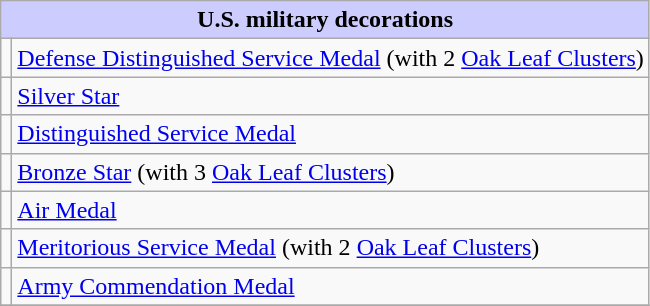<table class="wikitable">
<tr style="background:#ccf; text-align:center;">
<td colspan=2><strong>U.S. military decorations</strong></td>
</tr>
<tr>
<td></td>
<td><a href='#'>Defense Distinguished Service Medal</a> (with 2 <a href='#'>Oak Leaf Clusters</a>)</td>
</tr>
<tr>
<td></td>
<td><a href='#'>Silver Star</a></td>
</tr>
<tr>
<td></td>
<td><a href='#'>Distinguished Service Medal</a></td>
</tr>
<tr>
<td></td>
<td><a href='#'>Bronze Star</a> (with 3 <a href='#'>Oak Leaf Clusters</a>)</td>
</tr>
<tr>
<td></td>
<td><a href='#'>Air Medal</a></td>
</tr>
<tr>
<td></td>
<td><a href='#'>Meritorious Service Medal</a> (with 2 <a href='#'>Oak Leaf Clusters</a>)</td>
</tr>
<tr>
<td></td>
<td><a href='#'>Army Commendation Medal</a></td>
</tr>
<tr>
</tr>
</table>
